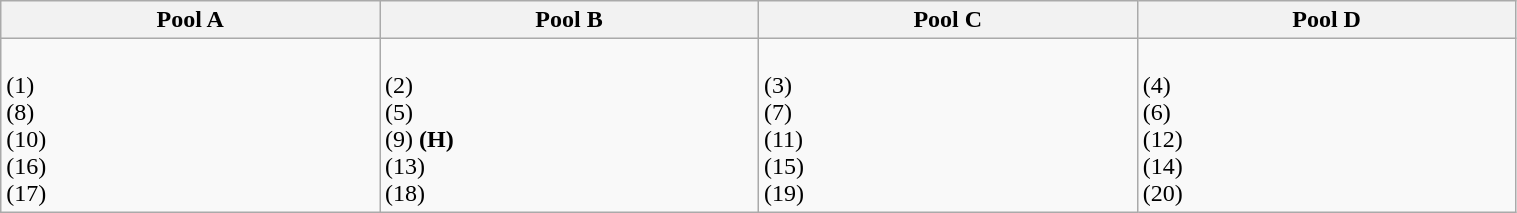<table class="wikitable" width=80%>
<tr>
<th width=25%><strong>Pool A</strong></th>
<th width=25%><strong>Pool B</strong></th>
<th width=25%><strong>Pool C</strong></th>
<th width=25%><strong>Pool D</strong></th>
</tr>
<tr>
<td><br> (1) <br>
 (8) <br>
 (10) <br>
 (16) <br>
 (17) <br></td>
<td><br> (2) <br>
 (5)<br> 
 (9) <strong>(H)</strong><br> 
 (13) <br>
 (18) <br></td>
<td><br> (3) <br> 
 (7) <br> 
 (11) <br> 
 (15) <br>
 (19) <br></td>
<td><br> (4) <br>
 (6) <br>
 (12) <br>
 (14) <br>
 (20) <br></td>
</tr>
</table>
